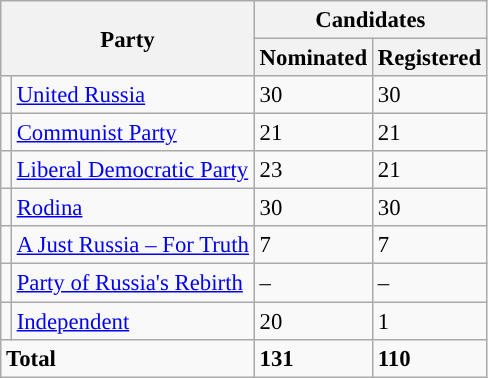<table class="wikitable sortable" style="background: #f9f9f9; text-align:left; font-size: 95%">
<tr>
<th align=center rowspan=2 colspan=2>Party</th>
<th align=center colspan=2>Candidates</th>
</tr>
<tr>
<th align=center>Nominated</th>
<th align=center>Registered</th>
</tr>
<tr>
<td></td>
<td><a href='#'>United Russia</a></td>
<td>30</td>
<td>30</td>
</tr>
<tr>
<td></td>
<td><a href='#'>Communist Party</a></td>
<td>21</td>
<td>21</td>
</tr>
<tr>
<td></td>
<td><a href='#'>Liberal Democratic Party</a></td>
<td>23</td>
<td>21</td>
</tr>
<tr>
<td></td>
<td><a href='#'>Rodina</a></td>
<td>30</td>
<td>30</td>
</tr>
<tr>
<td></td>
<td><a href='#'>A Just Russia – For Truth</a></td>
<td>7</td>
<td>7</td>
</tr>
<tr>
<td></td>
<td><a href='#'>Party of Russia's Rebirth</a></td>
<td>–</td>
<td>–</td>
</tr>
<tr>
<td></td>
<td><a href='#'>Independent</a></td>
<td>20</td>
<td>1</td>
</tr>
<tr>
<td colspan=2><strong>Total</strong></td>
<td><strong>131</strong></td>
<td><strong>110</strong></td>
</tr>
</table>
